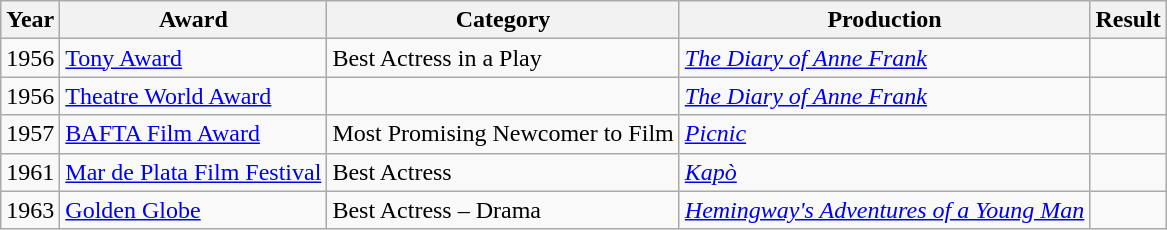<table class="wikitable sortable">
<tr>
<th>Year</th>
<th>Award</th>
<th>Category</th>
<th>Production</th>
<th>Result</th>
</tr>
<tr>
<td>1956</td>
<td><a href='#'>Tony Award</a></td>
<td>Best Actress in a Play</td>
<td><em><a href='#'>The Diary of Anne Frank</a></em></td>
<td></td>
</tr>
<tr>
<td>1956</td>
<td><a href='#'>Theatre World Award</a></td>
<td></td>
<td><em><a href='#'>The Diary of Anne Frank</a></em></td>
<td></td>
</tr>
<tr>
<td>1957</td>
<td><a href='#'>BAFTA Film Award</a></td>
<td>Most Promising Newcomer to Film</td>
<td><em><a href='#'>Picnic</a></em></td>
<td></td>
</tr>
<tr>
<td>1961</td>
<td><a href='#'>Mar de Plata Film Festival</a></td>
<td>Best Actress</td>
<td><em><a href='#'>Kapò</a></em></td>
<td></td>
</tr>
<tr>
<td>1963</td>
<td><a href='#'>Golden Globe</a></td>
<td>Best Actress – Drama</td>
<td><em><a href='#'>Hemingway's Adventures of a Young Man</a></em></td>
<td></td>
</tr>
</table>
